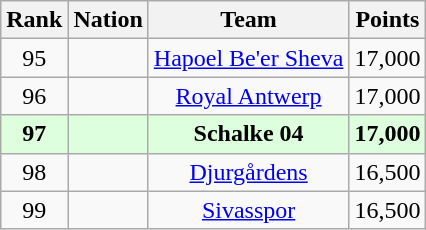<table class="wikitable" style="text-align: center;">
<tr>
<th>Rank</th>
<th>Nation</th>
<th>Team</th>
<th>Points</th>
</tr>
<tr>
<td>95</td>
<td align="left"></td>
<td><a href='#'>Hapoel Be'er Sheva</a></td>
<td>17,000</td>
</tr>
<tr>
<td>96</td>
<td align="left"></td>
<td><a href='#'>Royal Antwerp</a></td>
<td>17,000</td>
</tr>
<tr bgcolor="#ddffdd">
<td><strong>97</strong></td>
<td align="left"><strong></strong></td>
<td><strong>Schalke 04</strong></td>
<td><strong>17,000</strong></td>
</tr>
<tr>
<td>98</td>
<td align="left"></td>
<td><a href='#'>Djurgårdens</a></td>
<td>16,500</td>
</tr>
<tr>
<td>99</td>
<td align="left"></td>
<td><a href='#'>Sivasspor</a></td>
<td>16,500</td>
</tr>
</table>
